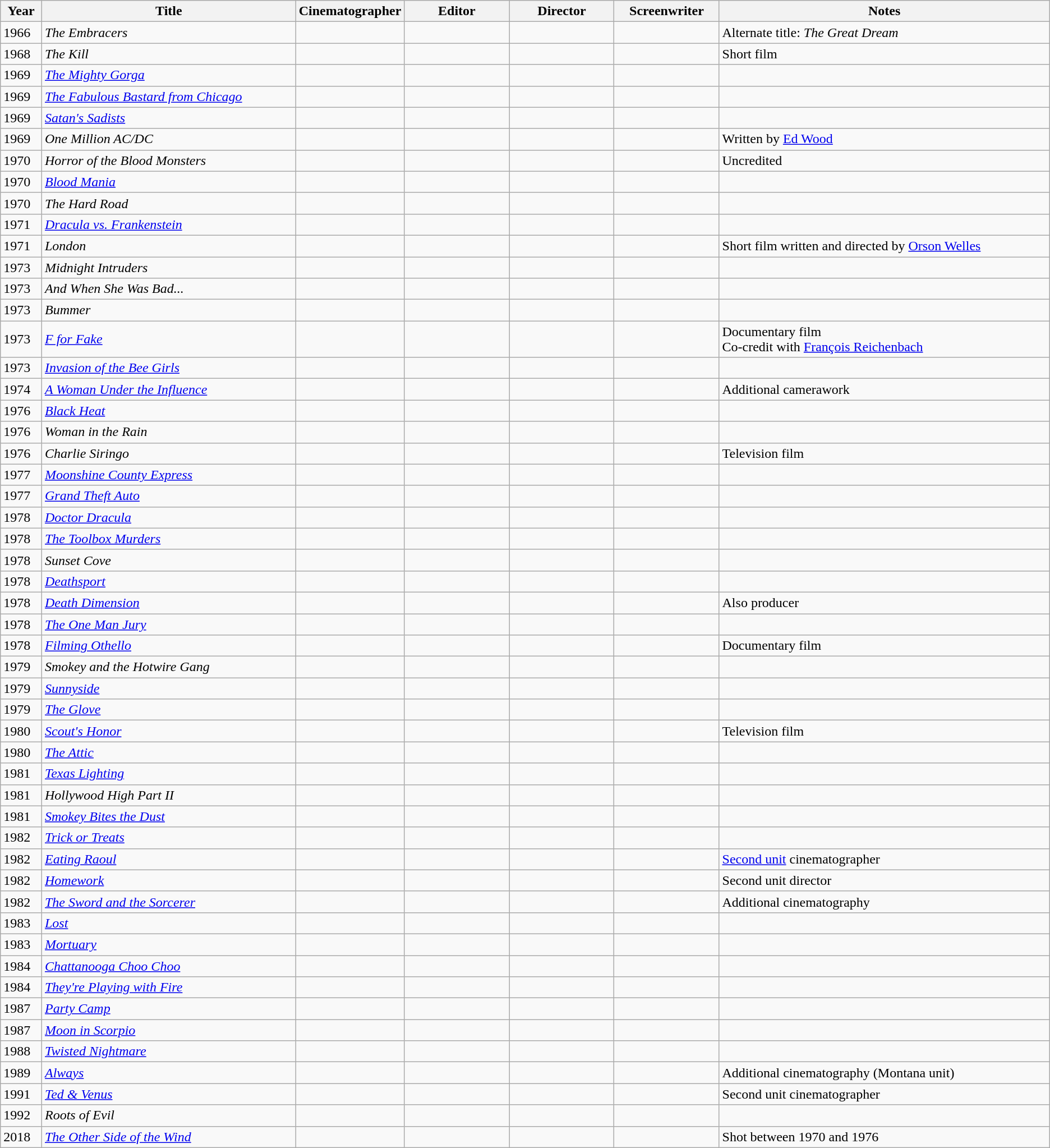<table class="wikitable sortable">
<tr>
<th>Year</th>
<th>Title</th>
<th style="width:6%">Cinematographer</th>
<th style="width:10%">Editor</th>
<th style="width:10%">Director</th>
<th style="width:10%">Screenwriter</th>
<th>Notes</th>
</tr>
<tr>
<td>1966</td>
<td><em>The Embracers</em></td>
<td></td>
<td></td>
<td></td>
<td></td>
<td>Alternate title: <em>The Great Dream</em></td>
</tr>
<tr>
<td>1968</td>
<td><em>The Kill</em></td>
<td></td>
<td></td>
<td></td>
<td></td>
<td>Short film</td>
</tr>
<tr>
<td>1969</td>
<td><em><a href='#'>The Mighty Gorga</a></em></td>
<td></td>
<td></td>
<td></td>
<td></td>
<td></td>
</tr>
<tr>
<td>1969</td>
<td><em><a href='#'>The Fabulous Bastard from Chicago</a></em></td>
<td></td>
<td></td>
<td></td>
<td></td>
<td></td>
</tr>
<tr>
<td>1969</td>
<td><em><a href='#'>Satan's Sadists</a></em></td>
<td></td>
<td></td>
<td></td>
<td></td>
<td></td>
</tr>
<tr>
<td>1969</td>
<td><em>One Million AC/DC</em></td>
<td></td>
<td></td>
<td></td>
<td></td>
<td>Written by <a href='#'>Ed Wood</a></td>
</tr>
<tr>
<td>1970</td>
<td><em>Horror of the Blood Monsters</em></td>
<td></td>
<td></td>
<td></td>
<td></td>
<td>Uncredited</td>
</tr>
<tr>
<td>1970</td>
<td><em><a href='#'>Blood Mania</a></em></td>
<td></td>
<td></td>
<td></td>
<td></td>
<td></td>
</tr>
<tr>
<td>1970</td>
<td><em>The Hard Road</em></td>
<td></td>
<td></td>
<td></td>
<td></td>
<td></td>
</tr>
<tr>
<td>1971</td>
<td><em><a href='#'>Dracula vs. Frankenstein</a></em></td>
<td></td>
<td></td>
<td></td>
<td></td>
<td></td>
</tr>
<tr>
<td>1971</td>
<td><em>London</em></td>
<td></td>
<td></td>
<td></td>
<td></td>
<td>Short film written and directed by <a href='#'>Orson Welles</a></td>
</tr>
<tr>
<td>1973</td>
<td><em>Midnight Intruders</em></td>
<td></td>
<td></td>
<td></td>
<td></td>
<td></td>
</tr>
<tr>
<td>1973</td>
<td><em>And When She Was Bad...</em></td>
<td></td>
<td></td>
<td></td>
<td></td>
<td></td>
</tr>
<tr>
<td>1973</td>
<td><em>Bummer</em></td>
<td></td>
<td></td>
<td></td>
<td></td>
<td></td>
</tr>
<tr>
<td>1973</td>
<td><em><a href='#'>F for Fake</a></em></td>
<td></td>
<td></td>
<td></td>
<td></td>
<td>Documentary film<br>Co-credit with <a href='#'>François Reichenbach</a></td>
</tr>
<tr>
<td>1973</td>
<td><em><a href='#'>Invasion of the Bee Girls</a></em></td>
<td></td>
<td></td>
<td></td>
<td></td>
<td></td>
</tr>
<tr>
<td>1974</td>
<td><em><a href='#'>A Woman Under the Influence</a></em></td>
<td></td>
<td></td>
<td></td>
<td></td>
<td>Additional camerawork</td>
</tr>
<tr>
<td>1976</td>
<td><em><a href='#'>Black Heat</a></em></td>
<td></td>
<td></td>
<td></td>
<td></td>
<td></td>
</tr>
<tr>
<td>1976</td>
<td><em>Woman in the Rain </em></td>
<td></td>
<td></td>
<td></td>
<td></td>
<td></td>
</tr>
<tr>
<td>1976</td>
<td><em>Charlie Siringo</em></td>
<td></td>
<td></td>
<td></td>
<td></td>
<td>Television film</td>
</tr>
<tr>
<td>1977</td>
<td><em><a href='#'>Moonshine County Express</a></em></td>
<td></td>
<td></td>
<td></td>
<td></td>
<td></td>
</tr>
<tr>
<td>1977</td>
<td><em><a href='#'>Grand Theft Auto</a></em></td>
<td></td>
<td></td>
<td></td>
<td></td>
<td></td>
</tr>
<tr>
<td>1978</td>
<td><em><a href='#'>Doctor Dracula</a></em></td>
<td></td>
<td></td>
<td></td>
<td></td>
<td></td>
</tr>
<tr>
<td>1978</td>
<td><em><a href='#'>The Toolbox Murders</a></em></td>
<td></td>
<td></td>
<td></td>
<td></td>
<td></td>
</tr>
<tr>
<td>1978</td>
<td><em>Sunset Cove</em></td>
<td></td>
<td></td>
<td></td>
<td></td>
<td></td>
</tr>
<tr>
<td>1978</td>
<td><em><a href='#'>Deathsport</a></em></td>
<td></td>
<td></td>
<td></td>
<td></td>
<td></td>
</tr>
<tr>
<td>1978</td>
<td><em><a href='#'>Death Dimension</a></em></td>
<td></td>
<td></td>
<td></td>
<td></td>
<td>Also producer</td>
</tr>
<tr>
<td>1978</td>
<td><em><a href='#'>The One Man Jury</a></em></td>
<td></td>
<td></td>
<td></td>
<td></td>
<td></td>
</tr>
<tr>
<td>1978</td>
<td><em><a href='#'>Filming Othello</a></em></td>
<td></td>
<td></td>
<td></td>
<td></td>
<td>Documentary film</td>
</tr>
<tr>
<td>1979</td>
<td><em>Smokey and the Hotwire Gang</em></td>
<td></td>
<td></td>
<td></td>
<td></td>
<td></td>
</tr>
<tr>
<td>1979</td>
<td><em><a href='#'>Sunnyside</a></em></td>
<td></td>
<td></td>
<td></td>
<td></td>
<td></td>
</tr>
<tr>
<td>1979</td>
<td><em><a href='#'>The Glove</a></em></td>
<td></td>
<td></td>
<td></td>
<td></td>
<td></td>
</tr>
<tr>
<td>1980</td>
<td><em><a href='#'>Scout's Honor</a></em></td>
<td></td>
<td></td>
<td></td>
<td></td>
<td>Television film</td>
</tr>
<tr>
<td>1980</td>
<td><em><a href='#'>The Attic</a></em></td>
<td></td>
<td></td>
<td></td>
<td></td>
<td></td>
</tr>
<tr>
<td>1981</td>
<td><em><a href='#'>Texas Lighting</a></em></td>
<td></td>
<td></td>
<td></td>
<td></td>
<td></td>
</tr>
<tr>
<td>1981</td>
<td><em>Hollywood High Part II</em></td>
<td></td>
<td></td>
<td></td>
<td></td>
<td></td>
</tr>
<tr>
<td>1981</td>
<td><em><a href='#'>Smokey Bites the Dust</a></em></td>
<td></td>
<td></td>
<td></td>
<td></td>
<td></td>
</tr>
<tr>
<td>1982</td>
<td><em><a href='#'>Trick or Treats</a></em></td>
<td></td>
<td></td>
<td></td>
<td></td>
<td></td>
</tr>
<tr>
<td>1982</td>
<td><em><a href='#'>Eating Raoul</a></em></td>
<td></td>
<td></td>
<td></td>
<td></td>
<td><a href='#'>Second unit</a> cinematographer</td>
</tr>
<tr>
<td>1982</td>
<td><em><a href='#'>Homework</a></em></td>
<td></td>
<td></td>
<td></td>
<td></td>
<td>Second unit director</td>
</tr>
<tr>
<td>1982</td>
<td><em><a href='#'>The Sword and the Sorcerer</a></em></td>
<td></td>
<td></td>
<td></td>
<td></td>
<td>Additional cinematography</td>
</tr>
<tr>
<td>1983</td>
<td><em><a href='#'>Lost</a></em></td>
<td></td>
<td></td>
<td></td>
<td></td>
<td></td>
</tr>
<tr>
<td>1983</td>
<td><em><a href='#'>Mortuary</a></em></td>
<td></td>
<td></td>
<td></td>
<td></td>
<td></td>
</tr>
<tr>
<td>1984</td>
<td><em><a href='#'>Chattanooga Choo Choo</a></em></td>
<td></td>
<td></td>
<td></td>
<td></td>
<td></td>
</tr>
<tr>
<td>1984</td>
<td><em><a href='#'>They're Playing with Fire</a></em></td>
<td></td>
<td></td>
<td></td>
<td></td>
<td></td>
</tr>
<tr>
<td>1987</td>
<td><em><a href='#'>Party Camp</a></em></td>
<td></td>
<td></td>
<td></td>
<td></td>
<td></td>
</tr>
<tr>
<td>1987</td>
<td><em><a href='#'>Moon in Scorpio</a></em></td>
<td></td>
<td></td>
<td></td>
<td></td>
<td></td>
</tr>
<tr>
<td>1988</td>
<td><em><a href='#'>Twisted Nightmare</a></em></td>
<td></td>
<td></td>
<td></td>
<td></td>
<td></td>
</tr>
<tr>
<td>1989</td>
<td><em><a href='#'>Always</a></em></td>
<td></td>
<td></td>
<td></td>
<td></td>
<td>Additional cinematography (Montana unit)</td>
</tr>
<tr>
<td>1991</td>
<td><em><a href='#'>Ted & Venus</a></em></td>
<td></td>
<td></td>
<td></td>
<td></td>
<td>Second unit cinematographer</td>
</tr>
<tr>
<td>1992</td>
<td><em>Roots of Evil</em></td>
<td></td>
<td></td>
<td></td>
<td></td>
<td></td>
</tr>
<tr>
<td>2018</td>
<td><em><a href='#'>The Other Side of the Wind</a></em></td>
<td></td>
<td></td>
<td></td>
<td></td>
<td>Shot between 1970 and 1976</td>
</tr>
</table>
